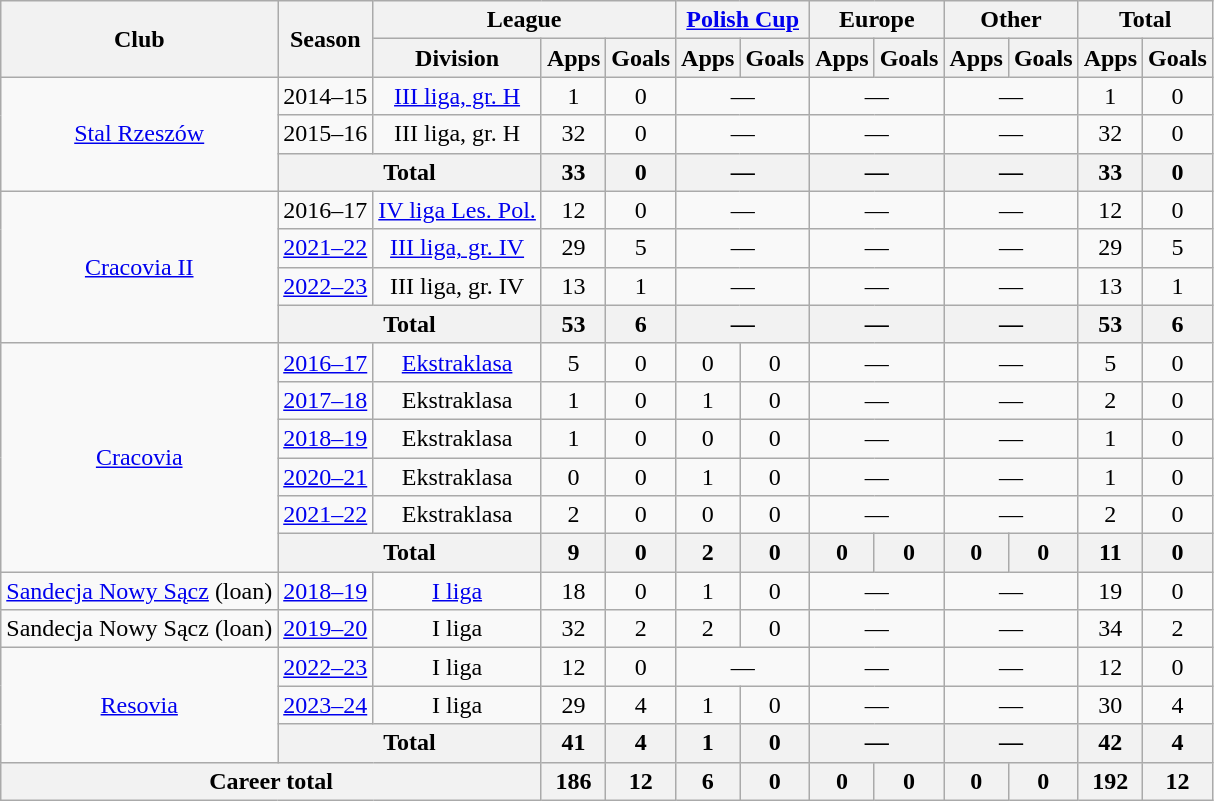<table class="wikitable" style="text-align: center;">
<tr>
<th rowspan="2">Club</th>
<th rowspan="2">Season</th>
<th colspan="3">League</th>
<th colspan="2"><a href='#'>Polish Cup</a></th>
<th colspan="2">Europe</th>
<th colspan="2">Other</th>
<th colspan="2">Total</th>
</tr>
<tr>
<th>Division</th>
<th>Apps</th>
<th>Goals</th>
<th>Apps</th>
<th>Goals</th>
<th>Apps</th>
<th>Goals</th>
<th>Apps</th>
<th>Goals</th>
<th>Apps</th>
<th>Goals</th>
</tr>
<tr>
<td rowspan="3"><a href='#'>Stal Rzeszów</a></td>
<td>2014–15</td>
<td><a href='#'>III liga, gr. H</a></td>
<td>1</td>
<td>0</td>
<td colspan="2">—</td>
<td colspan="2">—</td>
<td colspan="2">—</td>
<td>1</td>
<td>0</td>
</tr>
<tr>
<td>2015–16</td>
<td>III liga, gr. H</td>
<td>32</td>
<td>0</td>
<td colspan="2">—</td>
<td colspan="2">—</td>
<td colspan="2">—</td>
<td>32</td>
<td>0</td>
</tr>
<tr>
<th colspan="2">Total</th>
<th>33</th>
<th>0</th>
<th colspan="2">—</th>
<th colspan="2">—</th>
<th colspan="2">—</th>
<th>33</th>
<th>0</th>
</tr>
<tr>
<td rowspan="4"><a href='#'>Cracovia II</a></td>
<td>2016–17</td>
<td><a href='#'>IV liga Les. Pol.</a></td>
<td>12</td>
<td>0</td>
<td colspan="2">—</td>
<td colspan="2">—</td>
<td colspan="2">—</td>
<td>12</td>
<td>0</td>
</tr>
<tr>
<td><a href='#'>2021–22</a></td>
<td><a href='#'>III liga, gr. IV</a></td>
<td>29</td>
<td>5</td>
<td colspan="2">—</td>
<td colspan="2">—</td>
<td colspan="2">—</td>
<td>29</td>
<td>5</td>
</tr>
<tr>
<td><a href='#'>2022–23</a></td>
<td>III liga, gr. IV</td>
<td>13</td>
<td>1</td>
<td colspan="2">—</td>
<td colspan="2">—</td>
<td colspan="2">—</td>
<td>13</td>
<td>1</td>
</tr>
<tr>
<th colspan="2">Total</th>
<th>53</th>
<th>6</th>
<th colspan="2">—</th>
<th colspan="2">—</th>
<th colspan="2">—</th>
<th>53</th>
<th>6</th>
</tr>
<tr>
<td rowspan="6"><a href='#'>Cracovia</a></td>
<td><a href='#'>2016–17</a></td>
<td><a href='#'>Ekstraklasa</a></td>
<td>5</td>
<td>0</td>
<td>0</td>
<td>0</td>
<td colspan="2">—</td>
<td colspan="2">—</td>
<td>5</td>
<td>0</td>
</tr>
<tr>
<td><a href='#'>2017–18</a></td>
<td>Ekstraklasa</td>
<td>1</td>
<td>0</td>
<td>1</td>
<td>0</td>
<td colspan="2">—</td>
<td colspan="2">—</td>
<td>2</td>
<td>0</td>
</tr>
<tr>
<td><a href='#'>2018–19</a></td>
<td>Ekstraklasa</td>
<td>1</td>
<td>0</td>
<td>0</td>
<td>0</td>
<td colspan="2">—</td>
<td colspan="2">—</td>
<td>1</td>
<td>0</td>
</tr>
<tr>
<td><a href='#'>2020–21</a></td>
<td>Ekstraklasa</td>
<td>0</td>
<td>0</td>
<td>1</td>
<td>0</td>
<td colspan="2">—</td>
<td colspan="2">—</td>
<td>1</td>
<td>0</td>
</tr>
<tr>
<td><a href='#'>2021–22</a></td>
<td>Ekstraklasa</td>
<td>2</td>
<td>0</td>
<td>0</td>
<td>0</td>
<td colspan="2">—</td>
<td colspan="2">—</td>
<td>2</td>
<td>0</td>
</tr>
<tr>
<th colspan="2">Total</th>
<th>9</th>
<th>0</th>
<th>2</th>
<th>0</th>
<th>0</th>
<th>0</th>
<th>0</th>
<th>0</th>
<th>11</th>
<th>0</th>
</tr>
<tr>
<td><a href='#'>Sandecja Nowy Sącz</a> (loan)</td>
<td><a href='#'>2018–19</a></td>
<td><a href='#'>I liga</a></td>
<td>18</td>
<td>0</td>
<td>1</td>
<td>0</td>
<td colspan="2">—</td>
<td colspan="2">—</td>
<td>19</td>
<td>0</td>
</tr>
<tr>
<td>Sandecja Nowy Sącz (loan)</td>
<td><a href='#'>2019–20</a></td>
<td>I liga</td>
<td>32</td>
<td>2</td>
<td>2</td>
<td>0</td>
<td colspan="2">—</td>
<td colspan="2">—</td>
<td>34</td>
<td>2</td>
</tr>
<tr>
<td rowspan="3"><a href='#'>Resovia</a></td>
<td><a href='#'>2022–23</a></td>
<td>I liga</td>
<td>12</td>
<td>0</td>
<td colspan="2">—</td>
<td colspan="2">—</td>
<td colspan="2">—</td>
<td>12</td>
<td>0</td>
</tr>
<tr>
<td><a href='#'>2023–24</a></td>
<td>I liga</td>
<td>29</td>
<td>4</td>
<td>1</td>
<td>0</td>
<td colspan="2">—</td>
<td colspan="2">—</td>
<td>30</td>
<td>4</td>
</tr>
<tr>
<th colspan="2">Total</th>
<th>41</th>
<th>4</th>
<th>1</th>
<th>0</th>
<th colspan="2">—</th>
<th colspan="2">—</th>
<th>42</th>
<th>4</th>
</tr>
<tr>
<th colspan="3">Career total</th>
<th>186</th>
<th>12</th>
<th>6</th>
<th>0</th>
<th>0</th>
<th>0</th>
<th>0</th>
<th>0</th>
<th>192</th>
<th>12</th>
</tr>
</table>
